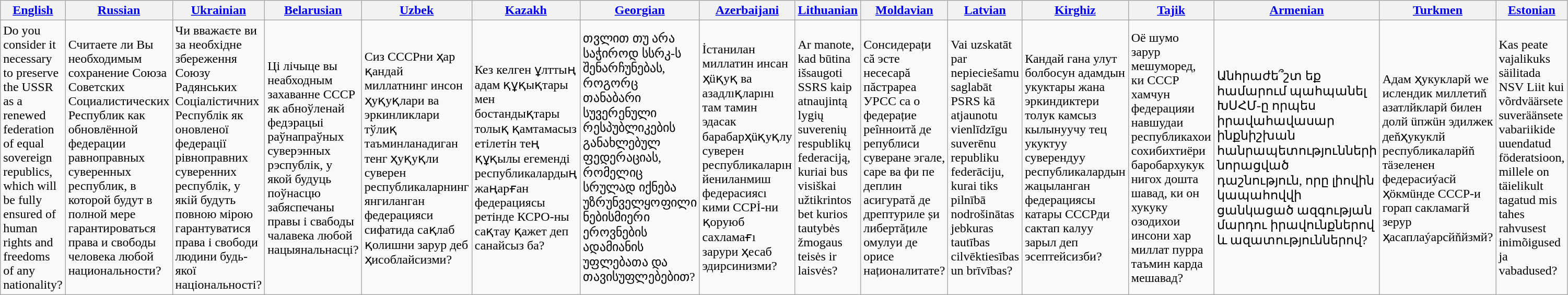<table class="wikitable">
<tr>
<th><a href='#'>English</a></th>
<th><a href='#'>Russian</a></th>
<th><a href='#'>Ukrainian</a></th>
<th><a href='#'>Belarusian</a></th>
<th><a href='#'>Uzbek</a></th>
<th><a href='#'>Kazakh</a></th>
<th><a href='#'>Georgian</a></th>
<th><a href='#'>Azerbaijani</a></th>
<th><a href='#'>Lithuanian</a></th>
<th><a href='#'>Moldavian</a></th>
<th><a href='#'>Latvian</a></th>
<th><a href='#'>Kirghiz</a></th>
<th><a href='#'>Tajik</a></th>
<th><a href='#'>Armenian</a></th>
<th><a href='#'>Turkmen</a></th>
<th><a href='#'>Estonian</a></th>
</tr>
<tr>
<td>Do you consider it necessary to preserve the USSR as a renewed federation of equal sovereign republics, which will be fully ensured of human rights and freedoms of any nationality?</td>
<td>Считаете ли Вы необходимым сохранение Союза Советских Социалистических Республик как обновлённой федерации равноправных суверенных республик, в которой будут в полной мере гарантироваться права и свободы человека любой национальности?</td>
<td>Чи вважаєте ви за необхідне збереження Союзу Радянських Соціалістичних Республік як оновленої федерації рівноправних суверенних республік, у якій будуть повною мірою гарантуватися права і свободи людини будь-якої національності?</td>
<td>Ці лічыце вы неабходным захаванне СССР як абноўленай федэрацыі раўнапраўных суверэнных рэспублік, у якой будуць поўнасцю забяспечаны правы і свабоды чалавека любой нацыянальнасці?</td>
<td>Сиз СССРни ҳар қандай миллатнинг инсон ҳуқуқлари ва эркинликлари тўлиқ таъминланадиган тенг ҳуқуқли суверен республикаларнинг янгиланган федерацияси сифатида сақлаб қолишни зарур деб ҳисоблайсизми?</td>
<td>Кез келген ұлттың адам құқықтары мен бостандықтары толық қамтамасыз етілетін тең құқылы егеменді республикалардың жаңарған федерациясы ретінде КСРО-ны сақтау қажет деп санайсыз ба?</td>
<td>თვლით თუ არა საჭიროდ სსრკ-ს შენარჩუნებას, როგორც თანაბარი სუვერენული რესპუბლიკების განახლებულ ფედერაციას, რომელიც სრულად იქნება უზრუნველყოფილი ნებისმიერი ეროვნების ადამიანის უფლებათა და თავისუფლებებით?</td>
<td>İстанилан миллатин инсан ҳüқуқ ва азадлıқларıнı там тамин эдаcак барабарҳüқуқлу суверен республикаларıн йениланмиш федерасиясı кими ССРİ-ни қоруюб сахламағı зарури ҳесаб эдирсинизми?</td>
<td>Ar manote, kad būtina išsaugoti SSRS kaip atnaujintą lygių suverenių respublikų federaciją, kuriai bus visiškai užtikrintos bet kurios tautybės žmogaus teisės ir laisvės?</td>
<td>Cонсидераțи că эсте неcесарă пăстрареа УРСС cа о федераțие реîнноитă де републиcи суверане эгале,  cаре ва фи пе деплин асигуратă де дрептуриле șи либертățиле омулуи де ориcе наțионалитате?</td>
<td>Vai uzskatāt par nepieciešamu saglabāt PSRS kā atjaunotu vienlīdzīgu suverēnu republiku federāciju, kurai tiks pilnībā nodrošinātas jebkuras tautības cilvēktiesības un brīvības?</td>
<td>Кандай гана улут болбосун адамдын укуктары жана эркиндиктери толук камсыз кылынуучу тец укуктуу суверендуу республикалардын жацыланган федерациясы катары СССРди сактап калуу зарыл деп эсептейсизби?</td>
<td>Оё шумо зарур мешуморед, ки СССР хамчун федерацияи навшудаи республикахои сохибихтиёри баробархукук нигох дошта шавад, ки он хукуку озодихои инсони хар миллат пурра таъмин карда мешавад?</td>
<td>Անհրաժե՞շտ եք համարում պահպանել ԽՍՀՄ-ը որպես իրավահավասար ինքնիշխան հանրապետությունների նորացված դաշնություն, որը լիովին կապահովվի ցանկացած ազգության մարդու իրավունքներով և ազատություններով?</td>
<td>Адам ҳукукларй wе ислендик миллетиň азатлйкларй билен долй üпжüн эдилжек деňҳукуклй республикаларйň тäзеленен федерасиýасй ҳöкмüнде СССР-и горап сакламагй зерур ҳасаплаýарсйňйзмй?</td>
<td>Kas peate vajalikuks säilitada NSV Liit kui võrdväärsete suveräänsete vabariikide uuendatud föderatsioon, millele on täielikult tagatud mis tahes rahvusest inimõigused ja vabadused?</td>
</tr>
</table>
